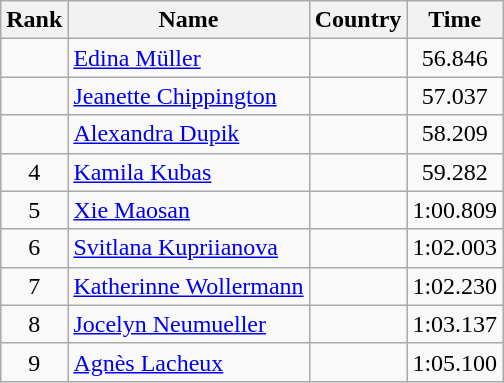<table class="wikitable" style="text-align:center">
<tr>
<th>Rank</th>
<th>Name</th>
<th>Country</th>
<th>Time</th>
</tr>
<tr>
<td></td>
<td align="left"><a href='#'>Edina Müller</a></td>
<td align="left"></td>
<td>56.846</td>
</tr>
<tr>
<td></td>
<td align="left"><a href='#'>Jeanette Chippington</a></td>
<td align="left"></td>
<td>57.037</td>
</tr>
<tr>
<td></td>
<td align="left"><a href='#'>Alexandra Dupik</a></td>
<td align="left"></td>
<td>58.209</td>
</tr>
<tr>
<td>4</td>
<td align="left"><a href='#'>Kamila Kubas</a></td>
<td align="left"></td>
<td>59.282</td>
</tr>
<tr>
<td>5</td>
<td align="left"><a href='#'>Xie Maosan</a></td>
<td align="left"></td>
<td>1:00.809</td>
</tr>
<tr>
<td>6</td>
<td align="left"><a href='#'>Svitlana Kupriianova</a></td>
<td align="left"></td>
<td>1:02.003</td>
</tr>
<tr>
<td>7</td>
<td align="left"><a href='#'>Katherinne Wollermann</a></td>
<td align="left"></td>
<td>1:02.230</td>
</tr>
<tr>
<td>8</td>
<td align="left"><a href='#'>Jocelyn Neumueller</a></td>
<td align="left"></td>
<td>1:03.137</td>
</tr>
<tr>
<td>9</td>
<td align="left"><a href='#'>Agnès Lacheux</a></td>
<td align="left"></td>
<td>1:05.100</td>
</tr>
</table>
